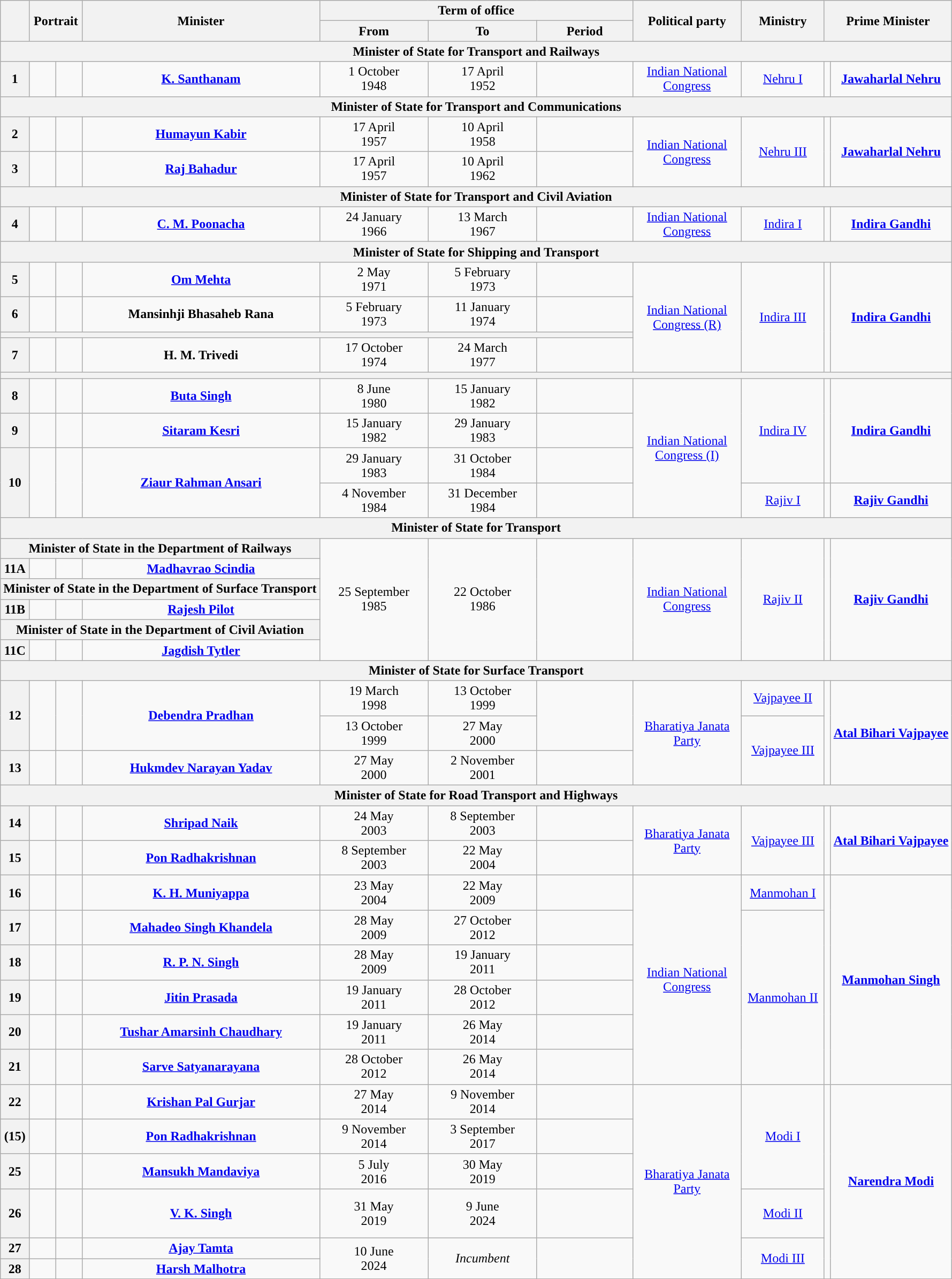<table class="wikitable" style="text-align:center">
<tr>
<th rowspan="2"></th>
<th rowspan="2" colspan="2">Portrait</th>
<th rowspan="2" style="width:18em">Minister<br></th>
<th colspan="3">Term of office</th>
<th rowspan="2" style="width:8em">Political party</th>
<th rowspan="2" style="width:6em">Ministry</th>
<th rowspan="2" colspan="2">Prime Minister</th>
</tr>
<tr>
<th style="width:8em">From</th>
<th style="width:8em">To</th>
<th style="width:7em">Period</th>
</tr>
<tr>
<th colspan="11">Minister of State for Transport and Railways</th>
</tr>
<tr>
<th>1</th>
<td style="color:inherit;background:"></td>
<td></td>
<td><strong><a href='#'>K. Santhanam</a></strong><br></td>
<td>1 October<br>1948</td>
<td>17 April<br>1952</td>
<td><strong></strong></td>
<td><a href='#'>Indian National Congress</a></td>
<td><a href='#'>Nehru I</a></td>
<td style="color:inherit;background:"></td>
<td style="width:9em"><strong><a href='#'>Jawaharlal Nehru</a></strong></td>
</tr>
<tr>
<th colspan="11">Minister of State for Transport and Communications</th>
</tr>
<tr>
<th>2</th>
<td style="color:inherit;background:"></td>
<td></td>
<td><strong><a href='#'>Humayun Kabir</a></strong><br></td>
<td>17 April<br>1957</td>
<td>10 April<br>1958</td>
<td><strong></strong></td>
<td rowspan="2"><a href='#'>Indian National Congress</a></td>
<td rowspan="2"><a href='#'>Nehru III</a></td>
<td rowspan="2" style="color:inherit;background:"></td>
<td rowspan="2"><strong><a href='#'>Jawaharlal Nehru</a></strong></td>
</tr>
<tr>
<th>3</th>
<td style="color:inherit;background:"></td>
<td></td>
<td><strong><a href='#'>Raj Bahadur</a></strong><br></td>
<td>17 April<br>1957</td>
<td>10 April<br>1962</td>
<td><strong></strong></td>
</tr>
<tr>
<th colspan="11">Minister of State for Transport and Civil Aviation</th>
</tr>
<tr>
<th>4</th>
<td style="color:inherit;background:"></td>
<td></td>
<td><strong><a href='#'>C. M. Poonacha</a></strong><br></td>
<td>24 January<br>1966</td>
<td>13 March<br>1967</td>
<td><strong></strong></td>
<td><a href='#'>Indian National Congress</a></td>
<td><a href='#'>Indira I</a></td>
<td style="color:inherit;background:"></td>
<td><strong><a href='#'>Indira Gandhi</a></strong></td>
</tr>
<tr>
<th colspan="11">Minister of State for Shipping and Transport</th>
</tr>
<tr>
<th>5</th>
<td style="color:inherit;background:"></td>
<td></td>
<td><strong><a href='#'>Om Mehta</a></strong><br></td>
<td>2 May<br>1971</td>
<td>5 February<br>1973</td>
<td><strong></strong></td>
<td rowspan="4"><a href='#'>Indian National Congress (R)</a></td>
<td rowspan="4"><a href='#'>Indira III</a></td>
<td rowspan="4" style="color:inherit;background:"></td>
<td rowspan="4"><strong><a href='#'>Indira Gandhi</a></strong></td>
</tr>
<tr>
<th>6</th>
<td style="color:inherit;background:"></td>
<td></td>
<td><strong>Mansinhji Bhasaheb Rana</strong><br></td>
<td>5 February<br>1973</td>
<td>11 January<br>1974</td>
<td><strong></strong></td>
</tr>
<tr>
<th colspan="7"></th>
</tr>
<tr>
<th>7</th>
<td style="color:inherit;background:"></td>
<td></td>
<td><strong>H. M. Trivedi</strong><br></td>
<td>17 October<br>1974</td>
<td>24 March<br>1977</td>
<td><strong></strong></td>
</tr>
<tr>
<th colspan="11"></th>
</tr>
<tr>
<th>8</th>
<td style="color:inherit;background:"></td>
<td></td>
<td><strong><a href='#'>Buta Singh</a></strong><br></td>
<td>8 June<br>1980</td>
<td>15 January<br>1982</td>
<td><strong></strong></td>
<td rowspan="4"><a href='#'>Indian National Congress (I)</a></td>
<td rowspan="3"><a href='#'>Indira IV</a></td>
<td rowspan="3" style="color:inherit;background:"></td>
<td rowspan="3"><strong><a href='#'>Indira Gandhi</a></strong></td>
</tr>
<tr>
<th>9</th>
<td style="color:inherit;background:"></td>
<td></td>
<td><strong><a href='#'>Sitaram Kesri</a></strong><br></td>
<td>15 January<br>1982</td>
<td>29 January<br>1983</td>
<td><strong></strong></td>
</tr>
<tr>
<th rowspan="2">10</th>
<td rowspan="2" style="color:inherit;background:"></td>
<td rowspan="2"></td>
<td rowspan="2"><strong><a href='#'>Ziaur Rahman Ansari</a></strong><br></td>
<td>29 January<br>1983</td>
<td>31 October<br>1984</td>
<td><strong></strong></td>
</tr>
<tr>
<td>4 November<br>1984</td>
<td>31 December<br>1984</td>
<td><strong></strong></td>
<td><a href='#'>Rajiv I</a></td>
<td style="color:inherit;background:"></td>
<td><strong><a href='#'>Rajiv Gandhi</a></strong></td>
</tr>
<tr>
<th colspan="11">Minister of State for Transport</th>
</tr>
<tr>
<th colspan="4">Minister of State in the Department of Railways</th>
<td rowspan="6">25 September<br>1985</td>
<td rowspan="6">22 October<br>1986</td>
<td rowspan="6"><strong></strong></td>
<td rowspan="6"><a href='#'>Indian National Congress</a></td>
<td rowspan="6"><a href='#'>Rajiv II</a></td>
<td rowspan="6" style="color:inherit;background:"></td>
<td rowspan="6"><strong><a href='#'>Rajiv Gandhi</a></strong></td>
</tr>
<tr>
<th>11A</th>
<td style="color:inherit;background:"></td>
<td></td>
<td><strong><a href='#'>Madhavrao Scindia</a></strong><br></td>
</tr>
<tr>
<th colspan="4">Minister of State in the Department of Surface Transport</th>
</tr>
<tr>
<th>11B</th>
<td style="color:inherit;background:"></td>
<td></td>
<td><strong><a href='#'>Rajesh Pilot</a></strong><br></td>
</tr>
<tr>
<th colspan="4">Minister of State in the Department of Civil Aviation</th>
</tr>
<tr>
<th>11C</th>
<td style="color:inherit;background:"></td>
<td></td>
<td><strong><a href='#'>Jagdish Tytler</a></strong><br></td>
</tr>
<tr>
<th colspan="11">Minister of State for Surface Transport</th>
</tr>
<tr>
<th rowspan="2">12</th>
<td rowspan="2" style="color:inherit;background:"></td>
<td rowspan="2"></td>
<td rowspan="2"><strong><a href='#'>Debendra Pradhan</a></strong><br></td>
<td>19 March<br>1998</td>
<td>13 October<br>1999</td>
<td rowspan="2"><strong></strong></td>
<td rowspan="3"><a href='#'>Bharatiya Janata Party</a></td>
<td><a href='#'>Vajpayee II</a></td>
<td rowspan="3" style="color:inherit;background:"></td>
<td rowspan="3"><strong><a href='#'>Atal Bihari Vajpayee</a></strong></td>
</tr>
<tr>
<td>13 October<br>1999</td>
<td>27 May<br>2000</td>
<td rowspan="2"><a href='#'>Vajpayee III</a></td>
</tr>
<tr>
<th>13</th>
<td style="color:inherit;background:"></td>
<td></td>
<td><strong><a href='#'>Hukmdev Narayan Yadav</a></strong><br></td>
<td>27 May<br>2000</td>
<td>2 November<br>2001</td>
<td><strong></strong></td>
</tr>
<tr>
<th colspan="11">Minister of State for Road Transport and Highways</th>
</tr>
<tr>
<th>14</th>
<td style="color:inherit;background:"></td>
<td></td>
<td><strong><a href='#'>Shripad Naik</a></strong><br></td>
<td>24 May<br>2003</td>
<td>8 September<br>2003</td>
<td><strong></strong></td>
<td rowspan="2"><a href='#'>Bharatiya Janata Party</a></td>
<td rowspan="2"><a href='#'>Vajpayee III</a></td>
<td rowspan="2" style="color:inherit;background:"></td>
<td rowspan="2"><strong><a href='#'>Atal Bihari Vajpayee</a></strong></td>
</tr>
<tr>
<th>15</th>
<td style="color:inherit;background:"></td>
<td></td>
<td><strong><a href='#'>Pon Radhakrishnan</a></strong><br></td>
<td>8 September<br>2003</td>
<td>22 May<br>2004</td>
<td><strong></strong></td>
</tr>
<tr>
<th>16</th>
<td style="color:inherit;background:"></td>
<td></td>
<td><strong><a href='#'>K. H. Muniyappa</a></strong><br></td>
<td>23 May<br>2004</td>
<td>22 May<br>2009</td>
<td><strong></strong></td>
<td rowspan="6"><a href='#'>Indian National Congress</a></td>
<td><a href='#'>Manmohan I</a></td>
<td rowspan="6" style="color:inherit;background:"></td>
<td rowspan="6"><strong><a href='#'>Manmohan Singh</a></strong></td>
</tr>
<tr>
<th>17</th>
<td style="color:inherit;background:"></td>
<td></td>
<td><strong><a href='#'>Mahadeo Singh Khandela</a></strong><br></td>
<td>28 May<br>2009</td>
<td>27 October<br>2012</td>
<td><strong></strong></td>
<td rowspan="5"><a href='#'>Manmohan II</a></td>
</tr>
<tr>
<th>18</th>
<td style="color:inherit;background:"></td>
<td></td>
<td><strong><a href='#'>R. P. N. Singh</a></strong><br></td>
<td>28 May<br>2009</td>
<td>19 January<br>2011</td>
<td><strong></strong></td>
</tr>
<tr>
<th>19</th>
<td style="color:inherit;background:"></td>
<td></td>
<td><strong><a href='#'>Jitin Prasada</a></strong><br></td>
<td>19 January<br>2011</td>
<td>28 October<br>2012</td>
<td><strong></strong></td>
</tr>
<tr>
<th>20</th>
<td style="color:inherit;background:"></td>
<td></td>
<td><strong><a href='#'>Tushar Amarsinh Chaudhary</a></strong><br></td>
<td>19 January<br>2011</td>
<td>26 May<br>2014</td>
<td><strong></strong></td>
</tr>
<tr>
<th>21</th>
<td style="color:inherit;background:"></td>
<td></td>
<td><strong><a href='#'>Sarve Satyanarayana</a></strong><br></td>
<td>28 October<br>2012</td>
<td>26 May<br>2014</td>
<td><strong></strong></td>
</tr>
<tr>
<th>22</th>
<td style="color:inherit;background:"></td>
<td></td>
<td><strong><a href='#'>Krishan Pal Gurjar</a></strong><br></td>
<td>27 May<br>2014</td>
<td>9 November<br>2014</td>
<td><strong></strong></td>
<td rowspan="6"><a href='#'>Bharatiya Janata Party</a></td>
<td rowspan="3"><a href='#'>Modi I</a></td>
<td rowspan="6" style="color:inherit;background:"></td>
<td rowspan="6"><strong><a href='#'>Narendra Modi</a></strong></td>
</tr>
<tr>
<th>(15)</th>
<td style="color:inherit;background:"></td>
<td></td>
<td><strong><a href='#'>Pon Radhakrishnan</a></strong><br></td>
<td>9 November<br>2014</td>
<td>3 September<br>2017</td>
<td><strong></strong></td>
</tr>
<tr>
<th>25</th>
<td style="color:inherit;background:"></td>
<td></td>
<td><strong><a href='#'>Mansukh Mandaviya</a></strong><br></td>
<td>5 July<br>2016</td>
<td>30 May<br>2019</td>
<td><strong></strong></td>
</tr>
<tr>
<th>26</th>
<td style="color:inherit;background:"></td>
<td></td>
<td><br><strong><a href='#'>V. K. Singh</a></strong> <br><br></td>
<td>31 May<br>2019</td>
<td>9 June<br>2024</td>
<td><strong></strong></td>
<td><a href='#'>Modi II</a></td>
</tr>
<tr>
<th>27</th>
<td style="color:inherit;background:"></td>
<td></td>
<td><strong><a href='#'>Ajay Tamta</a></strong><br></td>
<td rowspan="2">10 June<br>2024</td>
<td rowspan="2"><em>Incumbent</em></td>
<td rowspan="2"><strong></strong></td>
<td rowspan="2"><a href='#'>Modi III</a></td>
</tr>
<tr>
<th>28</th>
<td style="color:inherit;background:"></td>
<td></td>
<td><strong><a href='#'>Harsh Malhotra</a></strong><br></td>
</tr>
<tr>
</tr>
</table>
